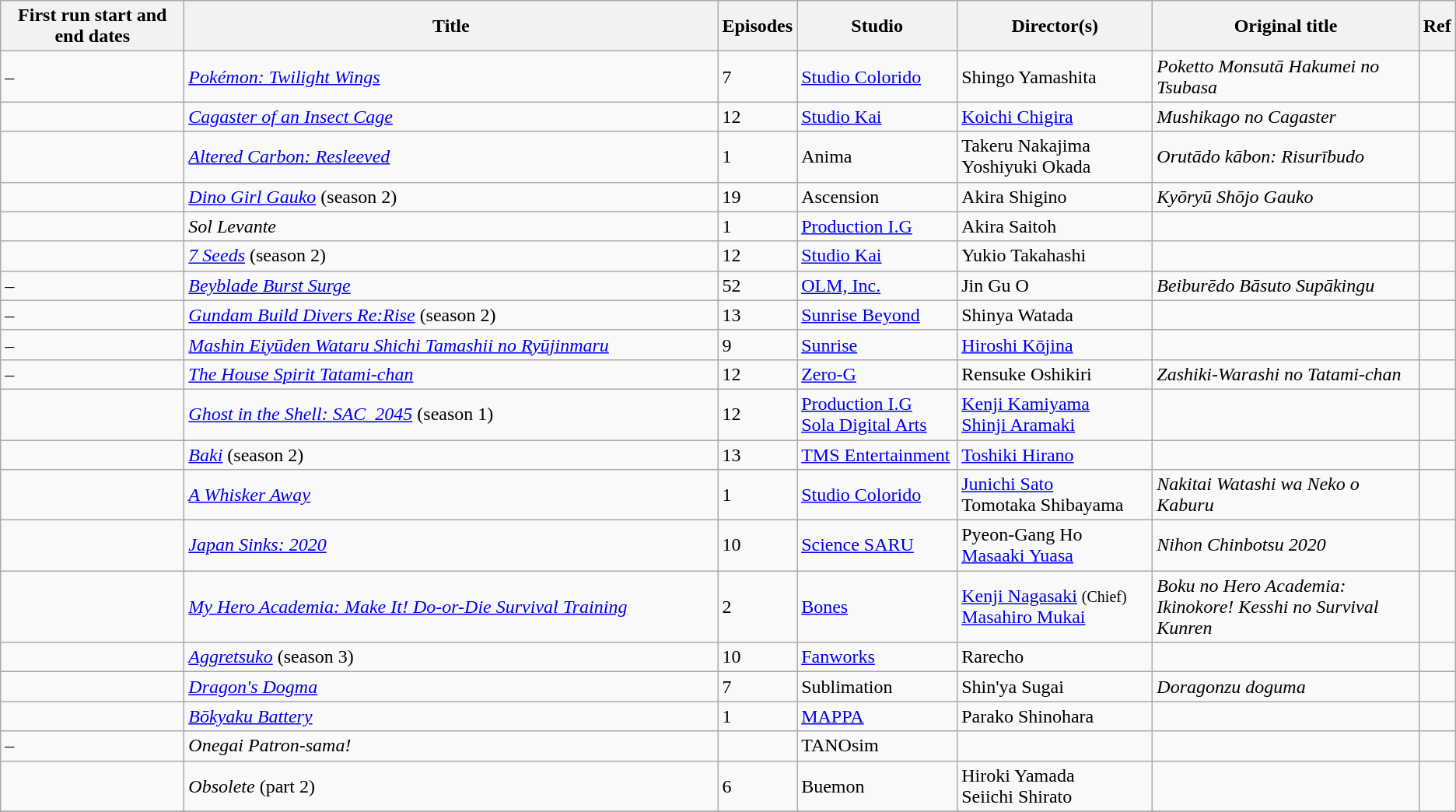<table class="wikitable sortable" border="1">
<tr>
<th data-sort-type="text" width="150px">First run start and end dates</th>
<th width="450px">Title</th>
<th data-sort-type="text" width="10px">Episodes</th>
<th data-sort-type="text" width="130px">Studio</th>
<th data-sort-type="text" width="160px">Director(s)</th>
<th>Original title</th>
<th class="unsortable" width="5px">Ref</th>
</tr>
<tr>
<td> – </td>
<td><em><a href='#'>Pokémon: Twilight Wings</a></em></td>
<td>7</td>
<td><a href='#'>Studio Colorido</a></td>
<td>Shingo Yamashita</td>
<td><em>Poketto Monsutā Hakumei no Tsubasa</em></td>
<td></td>
</tr>
<tr>
<td></td>
<td><em><a href='#'>Cagaster of an Insect Cage</a></em></td>
<td>12</td>
<td><a href='#'>Studio Kai</a></td>
<td><a href='#'>Koichi Chigira</a></td>
<td><em>Mushikago no Cagaster</em></td>
<td></td>
</tr>
<tr>
<td></td>
<td><em><a href='#'>Altered Carbon: Resleeved</a></em></td>
<td>1</td>
<td>Anima</td>
<td>Takeru Nakajima<br>Yoshiyuki Okada</td>
<td><em>Orutādo kābon: Risurībudo</em></td>
<td></td>
</tr>
<tr>
<td></td>
<td><em><a href='#'>Dino Girl Gauko</a></em> (season 2)</td>
<td>19</td>
<td>Ascension</td>
<td>Akira Shigino</td>
<td><em>Kyōryū Shōjo Gauko</em></td>
<td></td>
</tr>
<tr>
<td></td>
<td><em>Sol Levante</em></td>
<td>1</td>
<td><a href='#'>Production I.G</a></td>
<td>Akira Saitoh</td>
<td></td>
<td></td>
</tr>
<tr>
<td></td>
<td><em><a href='#'>7 Seeds</a></em> (season 2)</td>
<td>12</td>
<td><a href='#'>Studio Kai</a></td>
<td>Yukio Takahashi</td>
<td></td>
<td></td>
</tr>
<tr>
<td> – </td>
<td><em><a href='#'>Beyblade Burst Surge</a></em></td>
<td>52</td>
<td><a href='#'>OLM, Inc.</a></td>
<td>Jin Gu O</td>
<td><em>Beiburēdo Bāsuto Supākingu</em></td>
<td></td>
</tr>
<tr>
<td> – </td>
<td><em><a href='#'>Gundam Build Divers Re:Rise</a></em> (season 2)</td>
<td>13</td>
<td><a href='#'>Sunrise Beyond</a></td>
<td>Shinya Watada</td>
<td></td>
<td></td>
</tr>
<tr>
<td> – </td>
<td><em><a href='#'>Mashin Eiyūden Wataru Shichi Tamashii no Ryūjinmaru</a></em></td>
<td>9</td>
<td><a href='#'>Sunrise</a></td>
<td><a href='#'>Hiroshi Kōjina</a></td>
<td></td>
<td></td>
</tr>
<tr>
<td> – </td>
<td><em><a href='#'>The House Spirit Tatami-chan</a></em></td>
<td>12</td>
<td><a href='#'>Zero-G</a></td>
<td>Rensuke Oshikiri</td>
<td><em>Zashiki-Warashi no Tatami-chan</em></td>
<td></td>
</tr>
<tr>
<td></td>
<td><em><a href='#'>Ghost in the Shell: SAC_2045</a></em> (season 1)</td>
<td>12</td>
<td><a href='#'>Production I.G</a><br><a href='#'>Sola Digital Arts</a></td>
<td><a href='#'>Kenji Kamiyama</a><br><a href='#'>Shinji Aramaki</a></td>
<td></td>
<td></td>
</tr>
<tr>
<td></td>
<td><em><a href='#'>Baki</a></em> (season 2)</td>
<td>13</td>
<td><a href='#'>TMS Entertainment</a></td>
<td><a href='#'>Toshiki Hirano</a></td>
<td></td>
<td></td>
</tr>
<tr>
<td></td>
<td><em><a href='#'>A Whisker Away</a></em></td>
<td>1</td>
<td><a href='#'>Studio Colorido</a></td>
<td><a href='#'>Junichi Sato</a><br>Tomotaka Shibayama</td>
<td><em>Nakitai Watashi wa Neko o Kaburu</em></td>
<td></td>
</tr>
<tr>
<td></td>
<td><em><a href='#'>Japan Sinks: 2020</a></em></td>
<td>10</td>
<td><a href='#'>Science SARU</a></td>
<td>Pyeon-Gang Ho<br><a href='#'>Masaaki Yuasa</a></td>
<td><em>Nihon Chinbotsu 2020</em></td>
<td></td>
</tr>
<tr>
<td></td>
<td><em><a href='#'>My Hero Academia: Make It! Do-or-Die Survival Training</a></em></td>
<td>2</td>
<td><a href='#'>Bones</a></td>
<td><a href='#'>Kenji Nagasaki</a> <small>(Chief)</small><br><a href='#'>Masahiro Mukai</a></td>
<td><em>Boku no Hero Academia: Ikinokore! Kesshi no Survival Kunren</em></td>
<td></td>
</tr>
<tr>
<td></td>
<td><em><a href='#'>Aggretsuko</a></em> (season 3)</td>
<td>10</td>
<td><a href='#'>Fanworks</a></td>
<td>Rarecho</td>
<td></td>
<td></td>
</tr>
<tr>
<td></td>
<td><em><a href='#'>Dragon's Dogma</a></em></td>
<td>7</td>
<td>Sublimation</td>
<td>Shin'ya Sugai</td>
<td><em>Doragonzu doguma</em></td>
<td></td>
</tr>
<tr>
<td></td>
<td><em><a href='#'>Bōkyaku Battery</a></em></td>
<td>1</td>
<td><a href='#'>MAPPA</a></td>
<td>Parako Shinohara</td>
<td></td>
<td></td>
</tr>
<tr>
<td> –</td>
<td><em>Onegai Patron-sama!</em></td>
<td></td>
<td>TANOsim</td>
<td></td>
<td></td>
<td></td>
</tr>
<tr>
<td></td>
<td><em>Obsolete</em> (part 2)</td>
<td>6</td>
<td>Buemon</td>
<td>Hiroki Yamada<br>Seiichi Shirato</td>
<td></td>
<td></td>
</tr>
<tr>
</tr>
</table>
